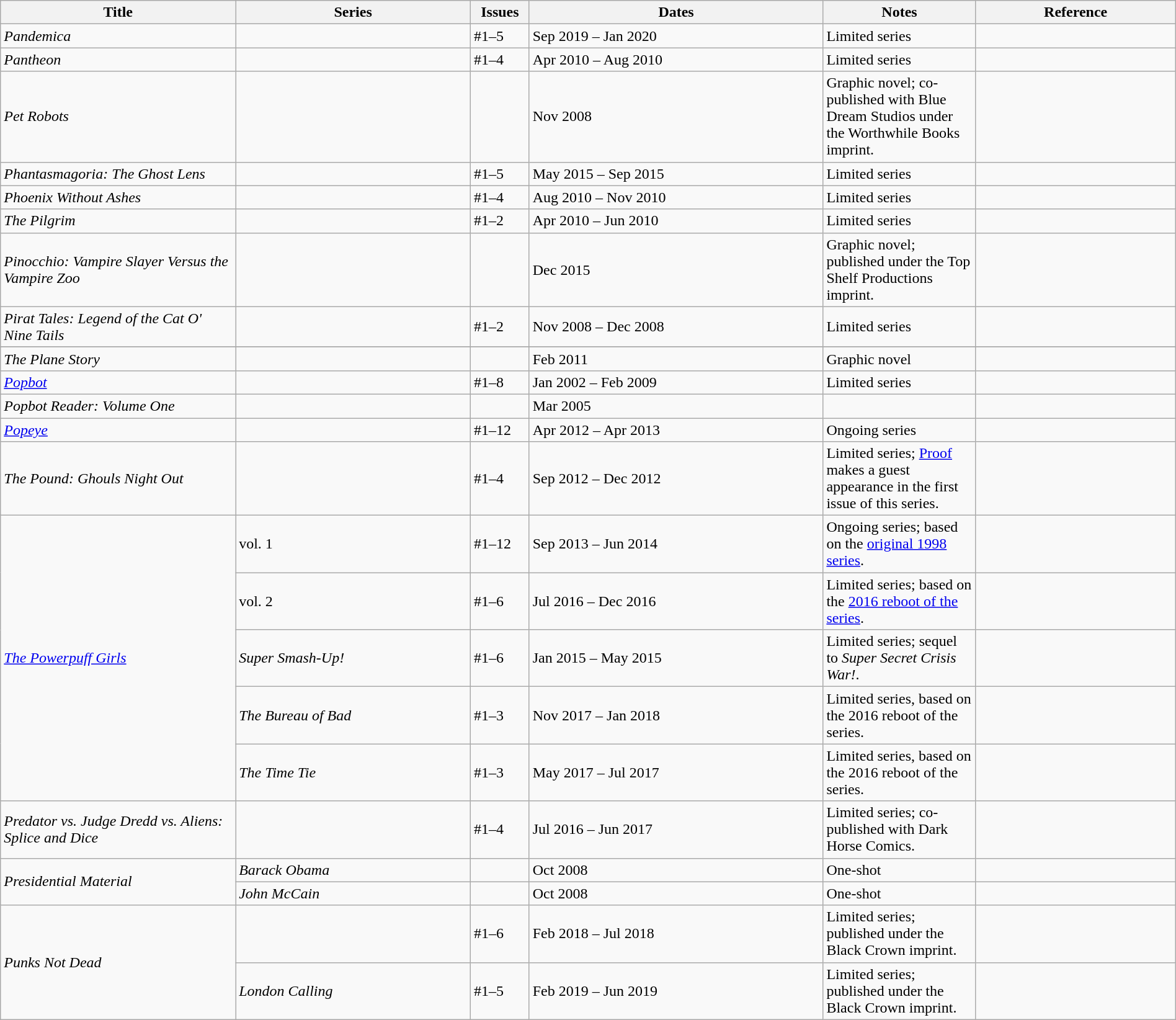<table class="wikitable sortable" style="width:100%;">
<tr>
<th width=20%>Title</th>
<th width=20%>Series</th>
<th width=5%>Issues</th>
<th width=25%>Dates</th>
<th width=13%>Notes</th>
<th>Reference</th>
</tr>
<tr>
<td><em>Pandemica</em></td>
<td></td>
<td>#1–5</td>
<td>Sep 2019 – Jan 2020</td>
<td>Limited series</td>
<td></td>
</tr>
<tr>
<td><em>Pantheon</em></td>
<td></td>
<td>#1–4</td>
<td>Apr 2010 – Aug 2010</td>
<td>Limited series</td>
<td></td>
</tr>
<tr>
<td><em>Pet Robots</em></td>
<td></td>
<td></td>
<td>Nov 2008</td>
<td>Graphic novel; co-published with Blue Dream Studios under the Worthwhile Books imprint.</td>
<td></td>
</tr>
<tr>
<td><em>Phantasmagoria: The Ghost Lens</em></td>
<td></td>
<td>#1–5</td>
<td>May 2015 – Sep 2015</td>
<td>Limited series</td>
<td></td>
</tr>
<tr>
<td><em>Phoenix Without Ashes</em></td>
<td></td>
<td>#1–4</td>
<td>Aug 2010 – Nov 2010</td>
<td>Limited series</td>
<td></td>
</tr>
<tr>
<td><em>The Pilgrim</em></td>
<td></td>
<td>#1–2</td>
<td>Apr 2010 – Jun 2010</td>
<td>Limited series</td>
<td></td>
</tr>
<tr>
<td><em>Pinocchio: Vampire Slayer Versus the Vampire Zoo</em></td>
<td></td>
<td></td>
<td>Dec 2015</td>
<td>Graphic novel; published under the Top Shelf Productions imprint.</td>
<td></td>
</tr>
<tr>
<td><em>Pirat Tales: Legend of the Cat O' Nine Tails</em></td>
<td></td>
<td>#1–2</td>
<td>Nov 2008 – Dec 2008</td>
<td>Limited series</td>
<td></td>
</tr>
<tr>
</tr>
<tr>
<td><em>The Plane Story</em></td>
<td></td>
<td></td>
<td>Feb 2011</td>
<td>Graphic novel</td>
<td></td>
</tr>
<tr>
<td><em><a href='#'>Popbot</a></em></td>
<td></td>
<td>#1–8</td>
<td>Jan 2002 – Feb 2009</td>
<td>Limited series</td>
<td></td>
</tr>
<tr>
<td><em>Popbot Reader: Volume One</em></td>
<td></td>
<td></td>
<td>Mar 2005</td>
<td></td>
<td></td>
</tr>
<tr>
<td><em><a href='#'>Popeye</a></em></td>
<td></td>
<td>#1–12</td>
<td>Apr 2012 – Apr 2013</td>
<td>Ongoing series</td>
<td></td>
</tr>
<tr>
<td><em>The Pound: Ghouls Night Out</em></td>
<td></td>
<td>#1–4</td>
<td>Sep 2012 – Dec 2012</td>
<td>Limited series; <a href='#'>Proof</a> makes a guest appearance in the first issue of this series.</td>
<td></td>
</tr>
<tr>
<td rowspan="5"><em><a href='#'>The Powerpuff Girls</a></em></td>
<td>vol. 1</td>
<td>#1–12</td>
<td>Sep 2013 – Jun 2014</td>
<td>Ongoing series; based on the <a href='#'>original 1998 series</a>.</td>
<td></td>
</tr>
<tr>
<td>vol. 2</td>
<td>#1–6</td>
<td>Jul 2016 – Dec 2016</td>
<td>Limited series; based on the <a href='#'>2016 reboot of the series</a>.</td>
<td></td>
</tr>
<tr>
<td><em>Super Smash-Up!</em></td>
<td>#1–6</td>
<td>Jan 2015 – May 2015</td>
<td>Limited series; sequel to <em>Super Secret Crisis War!</em>.</td>
<td></td>
</tr>
<tr>
<td><em>The Bureau of Bad</em></td>
<td>#1–3</td>
<td>Nov 2017 – Jan 2018</td>
<td>Limited series, based on the 2016 reboot of the series.</td>
<td></td>
</tr>
<tr>
<td><em>The Time Tie</em></td>
<td>#1–3</td>
<td>May 2017 – Jul 2017</td>
<td>Limited series, based on the 2016 reboot of the series.</td>
<td></td>
</tr>
<tr>
<td><em>Predator vs. Judge Dredd vs. Aliens: Splice and Dice</em></td>
<td></td>
<td>#1–4</td>
<td>Jul 2016 – Jun 2017</td>
<td>Limited series; co-published with Dark Horse Comics.</td>
<td></td>
</tr>
<tr>
<td rowspan="2"><em>Presidential Material</em></td>
<td><em>Barack Obama</em></td>
<td></td>
<td>Oct 2008</td>
<td>One-shot</td>
<td></td>
</tr>
<tr>
<td><em>John McCain</em></td>
<td></td>
<td>Oct 2008</td>
<td>One-shot</td>
<td></td>
</tr>
<tr>
<td rowspan="2"><em>Punks Not Dead</em></td>
<td></td>
<td>#1–6</td>
<td>Feb 2018 – Jul 2018</td>
<td>Limited series; published under the Black Crown imprint.</td>
<td></td>
</tr>
<tr>
<td><em>London Calling</em></td>
<td>#1–5</td>
<td>Feb 2019 – Jun 2019</td>
<td>Limited series; published under the Black Crown imprint.</td>
<td></td>
</tr>
</table>
